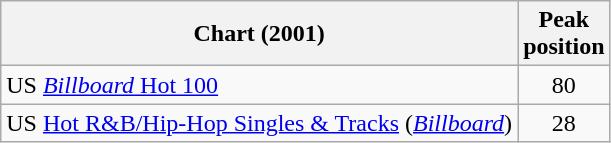<table class="wikitable sortable">
<tr>
<th>Chart (2001)</th>
<th>Peak<br>position</th>
</tr>
<tr>
<td>US <a href='#'><em>Billboard</em> Hot 100</a></td>
<td align=center>80</td>
</tr>
<tr>
<td>US <a href='#'>Hot R&B/Hip-Hop Singles & Tracks</a> (<em><a href='#'>Billboard</a></em>)</td>
<td align=center>28</td>
</tr>
</table>
